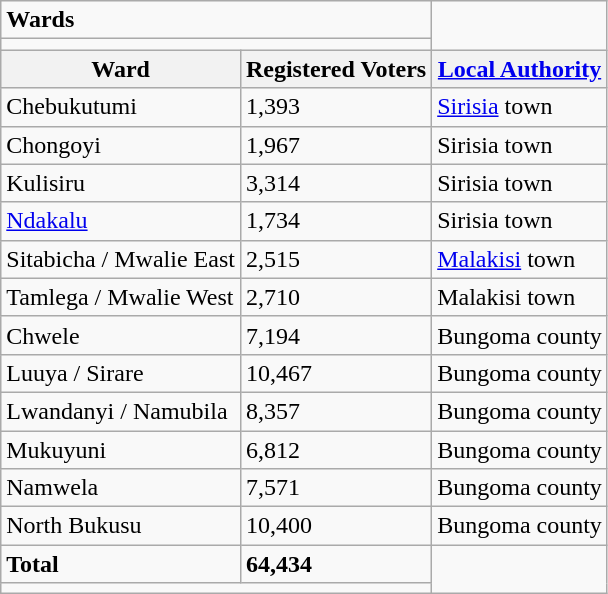<table class="wikitable">
<tr>
<td colspan="2"><strong>Wards</strong></td>
</tr>
<tr>
<td colspan="2"></td>
</tr>
<tr>
<th>Ward</th>
<th>Registered Voters</th>
<th><a href='#'>Local Authority</a></th>
</tr>
<tr>
<td>Chebukutumi</td>
<td>1,393</td>
<td><a href='#'>Sirisia</a> town</td>
</tr>
<tr>
<td>Chongoyi</td>
<td>1,967</td>
<td>Sirisia town</td>
</tr>
<tr>
<td>Kulisiru</td>
<td>3,314</td>
<td>Sirisia town</td>
</tr>
<tr>
<td><a href='#'>Ndakalu</a></td>
<td>1,734</td>
<td>Sirisia town</td>
</tr>
<tr>
<td>Sitabicha / Mwalie East</td>
<td>2,515</td>
<td><a href='#'>Malakisi</a> town</td>
</tr>
<tr>
<td>Tamlega / Mwalie West</td>
<td>2,710</td>
<td>Malakisi town</td>
</tr>
<tr>
<td>Chwele</td>
<td>7,194</td>
<td>Bungoma county</td>
</tr>
<tr>
<td>Luuya / Sirare</td>
<td>10,467</td>
<td>Bungoma county</td>
</tr>
<tr>
<td>Lwandanyi / Namubila</td>
<td>8,357</td>
<td>Bungoma county</td>
</tr>
<tr>
<td>Mukuyuni</td>
<td>6,812</td>
<td>Bungoma county</td>
</tr>
<tr>
<td>Namwela</td>
<td>7,571</td>
<td>Bungoma county</td>
</tr>
<tr>
<td>North Bukusu</td>
<td>10,400</td>
<td>Bungoma county</td>
</tr>
<tr>
<td><strong>Total</strong></td>
<td><strong>64,434</strong></td>
</tr>
<tr>
<td colspan="2"></td>
</tr>
</table>
